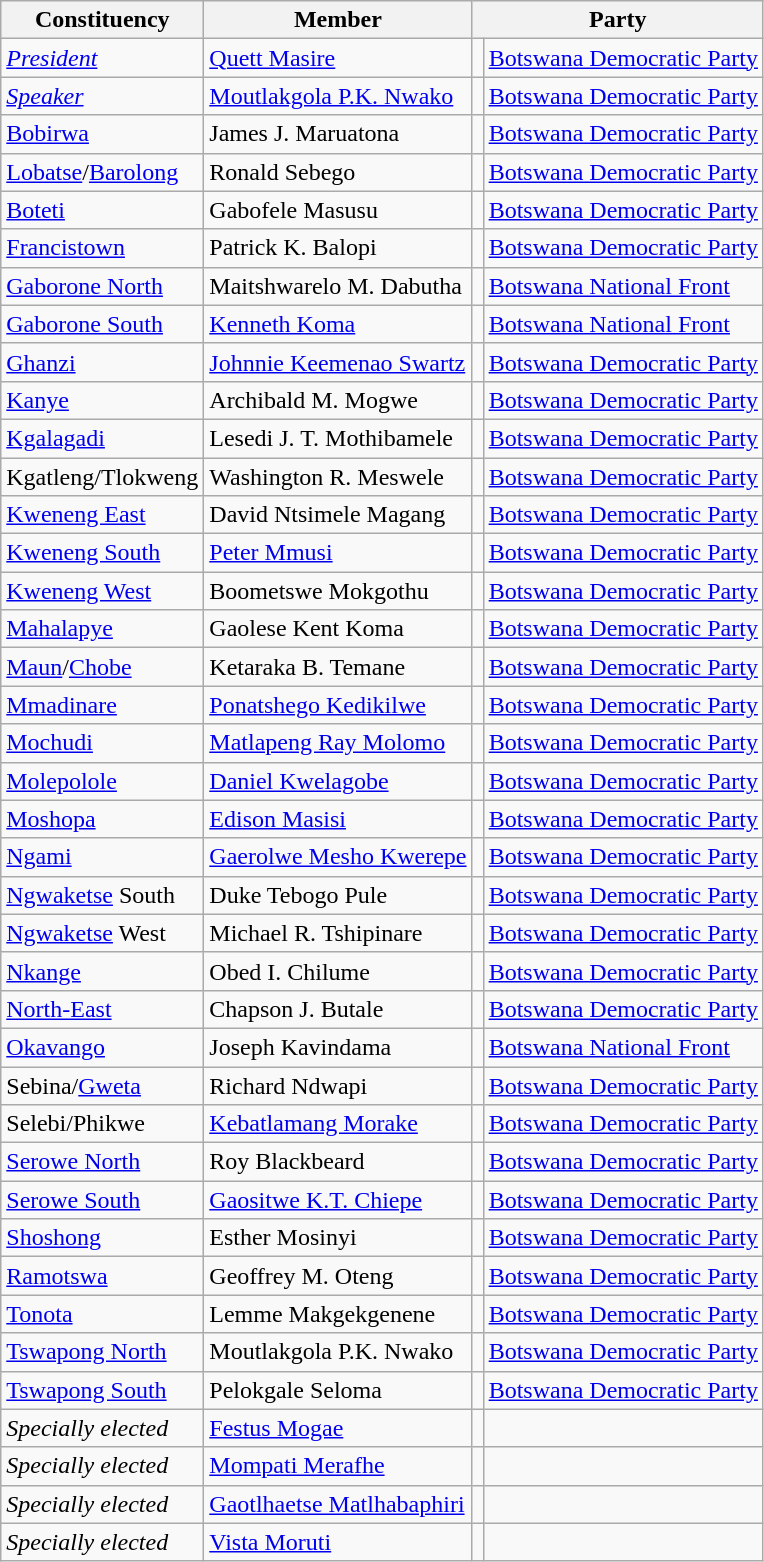<table class="wikitable sortable">
<tr>
<th>Constituency</th>
<th>Member</th>
<th colspan=2>Party</th>
</tr>
<tr>
<td><em><a href='#'>President</a></em></td>
<td><a href='#'>Quett Masire</a></td>
<td bgcolor=></td>
<td><a href='#'>Botswana Democratic Party</a></td>
</tr>
<tr>
<td><a href='#'><em>Speaker</em></a></td>
<td><a href='#'>Moutlakgola P.K. Nwako</a></td>
<td bgcolor=></td>
<td><a href='#'>Botswana Democratic Party</a></td>
</tr>
<tr>
<td><a href='#'>Bobirwa</a></td>
<td>James J. Maruatona</td>
<td bgcolor=></td>
<td><a href='#'>Botswana Democratic Party</a></td>
</tr>
<tr>
<td><a href='#'>Lobatse</a>/<a href='#'>Barolong</a></td>
<td>Ronald Sebego</td>
<td bgcolor=></td>
<td><a href='#'>Botswana Democratic Party</a></td>
</tr>
<tr>
<td><a href='#'>Boteti</a></td>
<td>Gabofele Masusu</td>
<td bgcolor=></td>
<td><a href='#'>Botswana Democratic Party</a></td>
</tr>
<tr>
<td><a href='#'>Francistown</a></td>
<td>Patrick K. Balopi</td>
<td bgcolor=></td>
<td><a href='#'>Botswana Democratic Party</a></td>
</tr>
<tr>
<td><a href='#'>Gaborone North</a></td>
<td>Maitshwarelo M. Dabutha</td>
<td bgcolor=></td>
<td><a href='#'>Botswana National Front</a></td>
</tr>
<tr>
<td><a href='#'>Gaborone South</a></td>
<td><a href='#'>Kenneth Koma</a></td>
<td bgcolor=></td>
<td><a href='#'>Botswana National Front</a></td>
</tr>
<tr>
<td><a href='#'>Ghanzi</a></td>
<td><a href='#'>Johnnie Keemenao Swartz</a></td>
<td bgcolor=></td>
<td><a href='#'>Botswana Democratic Party</a></td>
</tr>
<tr>
<td><a href='#'>Kanye</a></td>
<td>Archibald M. Mogwe</td>
<td bgcolor=></td>
<td><a href='#'>Botswana Democratic Party</a></td>
</tr>
<tr>
<td><a href='#'>Kgalagadi</a></td>
<td>Lesedi J. T. Mothibamele</td>
<td bgcolor=></td>
<td><a href='#'>Botswana Democratic Party</a></td>
</tr>
<tr>
<td>Kgatleng/Tlokweng</td>
<td>Washington R. Meswele</td>
<td bgcolor=></td>
<td><a href='#'>Botswana Democratic Party</a></td>
</tr>
<tr>
<td><a href='#'>Kweneng East</a></td>
<td>David Ntsimele Magang</td>
<td bgcolor=></td>
<td><a href='#'>Botswana Democratic Party</a></td>
</tr>
<tr>
<td><a href='#'>Kweneng South</a></td>
<td><a href='#'>Peter Mmusi</a></td>
<td bgcolor=></td>
<td><a href='#'>Botswana Democratic Party</a></td>
</tr>
<tr>
<td><a href='#'>Kweneng West</a></td>
<td>Boometswe Mokgothu</td>
<td bgcolor=></td>
<td><a href='#'>Botswana Democratic Party</a></td>
</tr>
<tr>
<td><a href='#'>Mahalapye</a></td>
<td>Gaolese Kent Koma</td>
<td bgcolor=></td>
<td><a href='#'>Botswana Democratic Party</a></td>
</tr>
<tr>
<td><a href='#'>Maun</a>/<a href='#'>Chobe</a></td>
<td>Ketaraka B. Temane</td>
<td bgcolor=></td>
<td><a href='#'>Botswana Democratic Party</a></td>
</tr>
<tr>
<td><a href='#'>Mmadinare</a></td>
<td><a href='#'>Ponatshego Kedikilwe</a></td>
<td bgcolor=></td>
<td><a href='#'>Botswana Democratic Party</a></td>
</tr>
<tr>
<td><a href='#'>Mochudi</a></td>
<td><a href='#'>Matlapeng Ray Molomo</a></td>
<td bgcolor=></td>
<td><a href='#'>Botswana Democratic Party</a></td>
</tr>
<tr>
<td><a href='#'>Molepolole</a></td>
<td><a href='#'>Daniel Kwelagobe</a></td>
<td bgcolor=></td>
<td><a href='#'>Botswana Democratic Party</a></td>
</tr>
<tr>
<td><a href='#'>Moshopa</a></td>
<td><a href='#'>Edison Masisi</a></td>
<td bgcolor=></td>
<td><a href='#'>Botswana Democratic Party</a></td>
</tr>
<tr>
<td><a href='#'>Ngami</a></td>
<td><a href='#'>Gaerolwe Mesho Kwerepe</a></td>
<td bgcolor=></td>
<td><a href='#'>Botswana Democratic Party</a></td>
</tr>
<tr>
<td><a href='#'>Ngwaketse</a> South</td>
<td>Duke Tebogo Pule</td>
<td bgcolor=></td>
<td><a href='#'>Botswana Democratic Party</a></td>
</tr>
<tr>
<td><a href='#'>Ngwaketse</a> West</td>
<td>Michael R. Tshipinare</td>
<td bgcolor=></td>
<td><a href='#'>Botswana Democratic Party</a></td>
</tr>
<tr>
<td><a href='#'>Nkange</a></td>
<td>Obed I. Chilume</td>
<td bgcolor=></td>
<td><a href='#'>Botswana Democratic Party</a></td>
</tr>
<tr>
<td><a href='#'>North-East</a></td>
<td>Chapson J. Butale</td>
<td bgcolor=></td>
<td><a href='#'>Botswana Democratic Party</a></td>
</tr>
<tr>
<td><a href='#'>Okavango</a></td>
<td>Joseph Kavindama</td>
<td bgcolor=></td>
<td><a href='#'>Botswana National Front</a></td>
</tr>
<tr>
<td>Sebina/<a href='#'>Gweta</a></td>
<td>Richard Ndwapi</td>
<td bgcolor=></td>
<td><a href='#'>Botswana Democratic Party</a></td>
</tr>
<tr>
<td>Selebi/Phikwe</td>
<td><a href='#'>Kebatlamang Morake</a></td>
<td bgcolor=></td>
<td><a href='#'>Botswana Democratic Party</a></td>
</tr>
<tr>
<td><a href='#'>Serowe North</a></td>
<td>Roy Blackbeard</td>
<td bgcolor=></td>
<td><a href='#'>Botswana Democratic Party</a></td>
</tr>
<tr>
<td><a href='#'>Serowe South</a></td>
<td><a href='#'>Gaositwe K.T. Chiepe</a></td>
<td bgcolor=></td>
<td><a href='#'>Botswana Democratic Party</a></td>
</tr>
<tr>
<td><a href='#'>Shoshong</a></td>
<td>Esther Mosinyi</td>
<td bgcolor=></td>
<td><a href='#'>Botswana Democratic Party</a></td>
</tr>
<tr>
<td><a href='#'>Ramotswa</a></td>
<td>Geoffrey M. Oteng</td>
<td bgcolor=></td>
<td><a href='#'>Botswana Democratic Party</a></td>
</tr>
<tr>
<td><a href='#'>Tonota</a></td>
<td>Lemme Makgekgenene</td>
<td bgcolor=></td>
<td><a href='#'>Botswana Democratic Party</a></td>
</tr>
<tr>
<td><a href='#'>Tswapong North</a></td>
<td>Moutlakgola P.K. Nwako</td>
<td bgcolor=></td>
<td><a href='#'>Botswana Democratic Party</a></td>
</tr>
<tr>
<td><a href='#'>Tswapong South</a></td>
<td>Pelokgale Seloma</td>
<td bgcolor=></td>
<td><a href='#'>Botswana Democratic Party</a></td>
</tr>
<tr>
<td><em>Specially elected</em></td>
<td><a href='#'>Festus Mogae</a></td>
<td></td>
<td></td>
</tr>
<tr>
<td><em>Specially elected</em></td>
<td><a href='#'>Mompati Merafhe</a></td>
<td></td>
<td></td>
</tr>
<tr>
<td><em>Specially elected</em></td>
<td><a href='#'>Gaotlhaetse Matlhabaphiri</a></td>
<td></td>
<td></td>
</tr>
<tr>
<td><em>Specially elected</em></td>
<td><a href='#'>Vista Moruti</a></td>
<td></td>
<td></td>
</tr>
</table>
